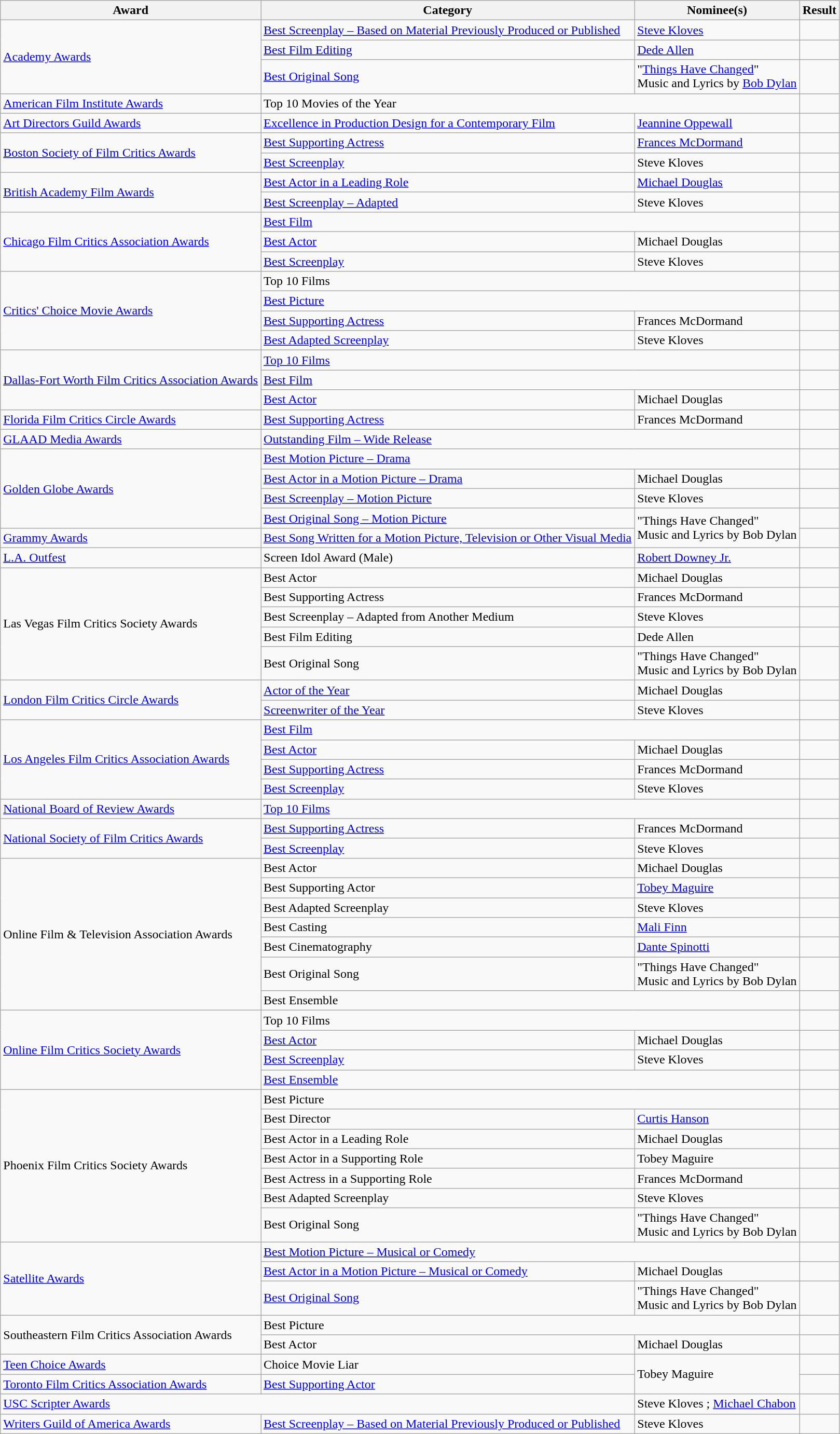<table class="wikitable sortable plainrowheaders">
<tr>
<th>Award</th>
<th>Category</th>
<th>Nominee(s)</th>
<th>Result</th>
</tr>
<tr>
<td rowspan="3"><a href='#'>Academy Awards</a></td>
<td><a href='#'>Best Screenplay – Based on Material Previously Produced or Published</a></td>
<td><a href='#'>Steve Kloves</a></td>
<td></td>
</tr>
<tr>
<td><a href='#'>Best Film Editing</a></td>
<td><a href='#'>Dede Allen</a></td>
<td></td>
</tr>
<tr>
<td><a href='#'>Best Original Song</a></td>
<td>"<a href='#'>Things Have Changed</a>" <br> Music and Lyrics by <a href='#'>Bob Dylan</a></td>
<td></td>
</tr>
<tr>
<td><a href='#'>American Film Institute Awards</a></td>
<td colspan="2">Top 10 Movies of the Year</td>
<td></td>
</tr>
<tr>
<td><a href='#'>Art Directors Guild Awards</a></td>
<td><a href='#'>Excellence in Production Design for a Contemporary Film</a></td>
<td><a href='#'>Jeannine Oppewall</a></td>
<td></td>
</tr>
<tr>
<td rowspan="2"><a href='#'>Boston Society of Film Critics Awards</a></td>
<td><a href='#'>Best Supporting Actress</a></td>
<td><a href='#'>Frances McDormand</a> </td>
<td></td>
</tr>
<tr>
<td><a href='#'>Best Screenplay</a></td>
<td>Steve Kloves</td>
<td></td>
</tr>
<tr>
<td rowspan="2"><a href='#'>British Academy Film Awards</a></td>
<td><a href='#'>Best Actor in a Leading Role</a></td>
<td><a href='#'>Michael Douglas</a></td>
<td></td>
</tr>
<tr>
<td><a href='#'>Best Screenplay – Adapted</a></td>
<td>Steve Kloves</td>
<td></td>
</tr>
<tr>
<td rowspan="3"><a href='#'>Chicago Film Critics Association Awards</a></td>
<td colspan="2"><a href='#'>Best Film</a></td>
<td></td>
</tr>
<tr>
<td><a href='#'>Best Actor</a></td>
<td>Michael Douglas</td>
<td></td>
</tr>
<tr>
<td><a href='#'>Best Screenplay</a></td>
<td>Steve Kloves</td>
<td></td>
</tr>
<tr>
<td rowspan="4"><a href='#'>Critics' Choice Movie Awards</a></td>
<td colspan="2">Top 10 Films</td>
<td></td>
</tr>
<tr>
<td colspan="2"><a href='#'>Best Picture</a></td>
<td></td>
</tr>
<tr>
<td><a href='#'>Best Supporting Actress</a></td>
<td>Frances McDormand </td>
<td></td>
</tr>
<tr>
<td><a href='#'>Best Adapted Screenplay</a></td>
<td>Steve Kloves</td>
<td></td>
</tr>
<tr>
<td rowspan="3"><a href='#'>Dallas-Fort Worth Film Critics Association Awards</a></td>
<td colspan="2"><a href='#'>Top 10 Films</a></td>
<td></td>
</tr>
<tr>
<td colspan="2"><a href='#'>Best Film</a></td>
<td></td>
</tr>
<tr>
<td><a href='#'>Best Actor</a></td>
<td>Michael Douglas</td>
<td></td>
</tr>
<tr>
<td><a href='#'>Florida Film Critics Circle Awards</a></td>
<td><a href='#'>Best Supporting Actress</a></td>
<td>Frances McDormand </td>
<td></td>
</tr>
<tr>
<td><a href='#'>GLAAD Media Awards</a></td>
<td colspan="2"><a href='#'>Outstanding Film – Wide Release</a></td>
<td></td>
</tr>
<tr>
<td rowspan="4"><a href='#'>Golden Globe Awards</a></td>
<td colspan="2"><a href='#'>Best Motion Picture – Drama</a></td>
<td></td>
</tr>
<tr>
<td><a href='#'>Best Actor in a Motion Picture – Drama</a></td>
<td>Michael Douglas</td>
<td></td>
</tr>
<tr>
<td><a href='#'>Best Screenplay – Motion Picture</a></td>
<td>Steve Kloves</td>
<td></td>
</tr>
<tr>
<td><a href='#'>Best Original Song – Motion Picture</a></td>
<td rowspan="2">"Things Have Changed" <br> Music and Lyrics by Bob Dylan</td>
<td></td>
</tr>
<tr>
<td><a href='#'>Grammy Awards</a></td>
<td><a href='#'>Best Song Written for a Motion Picture, Television or Other Visual Media</a></td>
<td></td>
</tr>
<tr>
<td><a href='#'>L.A. Outfest</a></td>
<td>Screen Idol Award (Male)</td>
<td><a href='#'>Robert Downey Jr.</a></td>
<td></td>
</tr>
<tr>
<td rowspan="5">Las Vegas Film Critics Society Awards</td>
<td>Best Actor</td>
<td>Michael Douglas </td>
<td></td>
</tr>
<tr>
<td>Best Supporting Actress</td>
<td>Frances McDormand </td>
<td></td>
</tr>
<tr>
<td>Best Screenplay – Adapted from Another Medium</td>
<td>Steve Kloves</td>
<td></td>
</tr>
<tr>
<td>Best Film Editing</td>
<td>Dede Allen</td>
<td></td>
</tr>
<tr>
<td>Best Original Song</td>
<td>"Things Have Changed" <br> Music and Lyrics by Bob Dylan</td>
<td></td>
</tr>
<tr>
<td rowspan="2"><a href='#'>London Film Critics Circle Awards</a></td>
<td><a href='#'>Actor of the Year</a></td>
<td>Michael Douglas</td>
<td></td>
</tr>
<tr>
<td><a href='#'>Screenwriter of the Year</a></td>
<td>Steve Kloves</td>
<td></td>
</tr>
<tr>
<td rowspan="4"><a href='#'>Los Angeles Film Critics Association Awards</a></td>
<td colspan="2"><a href='#'>Best Film</a></td>
<td></td>
</tr>
<tr>
<td><a href='#'>Best Actor</a></td>
<td>Michael Douglas</td>
<td></td>
</tr>
<tr>
<td><a href='#'>Best Supporting Actress</a></td>
<td>Frances McDormand </td>
<td></td>
</tr>
<tr>
<td><a href='#'>Best Screenplay</a></td>
<td>Steve Kloves</td>
<td></td>
</tr>
<tr>
<td><a href='#'>National Board of Review Awards</a></td>
<td colspan="2"><a href='#'>Top 10 Films</a></td>
<td></td>
</tr>
<tr>
<td rowspan="2"><a href='#'>National Society of Film Critics Awards</a></td>
<td><a href='#'>Best Supporting Actress</a></td>
<td>Frances McDormand </td>
<td></td>
</tr>
<tr>
<td><a href='#'>Best Screenplay</a></td>
<td>Steve Kloves</td>
<td></td>
</tr>
<tr>
<td rowspan="7">Online Film & Television Association Awards</td>
<td>Best Actor</td>
<td>Michael Douglas</td>
<td></td>
</tr>
<tr>
<td>Best Supporting Actor</td>
<td><a href='#'>Tobey Maguire</a></td>
<td></td>
</tr>
<tr>
<td>Best Adapted Screenplay</td>
<td>Steve Kloves</td>
<td></td>
</tr>
<tr>
<td>Best Casting</td>
<td><a href='#'>Mali Finn</a></td>
<td></td>
</tr>
<tr>
<td>Best Cinematography</td>
<td><a href='#'>Dante Spinotti</a></td>
<td></td>
</tr>
<tr>
<td>Best Original Song</td>
<td>"Things Have Changed" <br> Music and Lyrics by Bob Dylan</td>
<td></td>
</tr>
<tr>
<td colspan="2">Best Ensemble</td>
<td></td>
</tr>
<tr>
<td rowspan="4"><a href='#'>Online Film Critics Society Awards</a></td>
<td colspan="2">Top 10 Films</td>
<td></td>
</tr>
<tr>
<td><a href='#'>Best Actor</a></td>
<td>Michael Douglas</td>
<td></td>
</tr>
<tr>
<td><a href='#'>Best Screenplay</a></td>
<td>Steve Kloves</td>
<td></td>
</tr>
<tr>
<td colspan="2"><a href='#'>Best Ensemble</a></td>
<td></td>
</tr>
<tr>
<td rowspan="7">Phoenix Film Critics Society Awards</td>
<td colspan="2">Best Picture</td>
<td></td>
</tr>
<tr>
<td>Best Director</td>
<td><a href='#'>Curtis Hanson</a></td>
<td></td>
</tr>
<tr>
<td>Best Actor in a Leading Role</td>
<td>Michael Douglas</td>
<td></td>
</tr>
<tr>
<td>Best Actor in a Supporting Role</td>
<td>Tobey Maguire</td>
<td></td>
</tr>
<tr>
<td>Best Actress in a Supporting Role</td>
<td>Frances McDormand</td>
<td></td>
</tr>
<tr>
<td>Best Adapted Screenplay</td>
<td>Steve Kloves</td>
<td></td>
</tr>
<tr>
<td>Best Original Song</td>
<td>"Things Have Changed" <br> Music and Lyrics by Bob Dylan</td>
<td></td>
</tr>
<tr>
<td rowspan="3"><a href='#'>Satellite Awards</a></td>
<td colspan="2"><a href='#'>Best Motion Picture – Musical or Comedy</a></td>
<td></td>
</tr>
<tr>
<td><a href='#'>Best Actor in a Motion Picture – Musical or Comedy</a></td>
<td>Michael Douglas</td>
<td></td>
</tr>
<tr>
<td><a href='#'>Best Original Song</a></td>
<td>"Things Have Changed" <br> Music and Lyrics by Bob Dylan</td>
<td></td>
</tr>
<tr>
<td rowspan="2">Southeastern Film Critics Association Awards</td>
<td colspan="2">Best Picture</td>
<td></td>
</tr>
<tr>
<td>Best Actor</td>
<td>Michael Douglas</td>
<td></td>
</tr>
<tr>
<td><a href='#'>Teen Choice Awards</a></td>
<td>Choice Movie Liar</td>
<td rowspan="2">Tobey Maguire</td>
<td></td>
</tr>
<tr>
<td><a href='#'>Toronto Film Critics Association Awards</a></td>
<td><a href='#'>Best Supporting Actor</a></td>
<td></td>
</tr>
<tr>
<td colspan="2"><a href='#'>USC Scripter Awards</a></td>
<td>Steve Kloves ; <a href='#'>Michael Chabon</a> </td>
<td></td>
</tr>
<tr>
<td><a href='#'>Writers Guild of America Awards</a></td>
<td><a href='#'>Best Screenplay – Based on Material Previously Produced or Published</a></td>
<td>Steve Kloves</td>
<td></td>
</tr>
</table>
